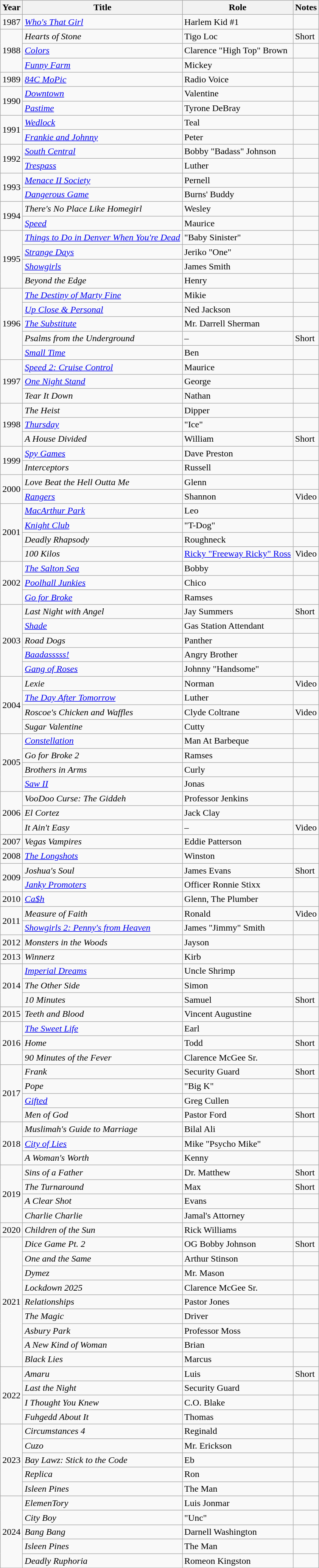<table class="wikitable sortable">
<tr>
<th>Year</th>
<th>Title</th>
<th>Role</th>
<th>Notes</th>
</tr>
<tr>
<td>1987</td>
<td><em><a href='#'>Who's That Girl</a></em></td>
<td>Harlem Kid #1</td>
<td></td>
</tr>
<tr>
<td rowspan="3">1988</td>
<td><em>Hearts of Stone</em></td>
<td>Tigo Loc</td>
<td>Short</td>
</tr>
<tr>
<td><em><a href='#'>Colors</a></em></td>
<td>Clarence "High Top" Brown</td>
<td></td>
</tr>
<tr>
<td><em><a href='#'>Funny Farm</a></em></td>
<td>Mickey</td>
<td></td>
</tr>
<tr>
<td>1989</td>
<td><em><a href='#'>84C MoPic</a></em></td>
<td>Radio Voice</td>
<td></td>
</tr>
<tr>
<td rowspan="2">1990</td>
<td><em><a href='#'>Downtown</a></em></td>
<td>Valentine</td>
<td></td>
</tr>
<tr>
<td><em><a href='#'>Pastime</a></em></td>
<td>Tyrone DeBray</td>
<td></td>
</tr>
<tr>
<td rowspan="2">1991</td>
<td><em><a href='#'>Wedlock</a></em></td>
<td>Teal</td>
<td></td>
</tr>
<tr>
<td><em><a href='#'>Frankie and Johnny</a></em></td>
<td>Peter</td>
<td></td>
</tr>
<tr>
<td rowspan=2>1992</td>
<td><em><a href='#'>South Central</a></em></td>
<td>Bobby "Badass" Johnson</td>
<td></td>
</tr>
<tr>
<td><em><a href='#'>Trespass</a></em></td>
<td>Luther</td>
<td></td>
</tr>
<tr>
<td rowspan=2>1993</td>
<td><em><a href='#'>Menace II Society</a></em></td>
<td>Pernell</td>
<td></td>
</tr>
<tr>
<td><em><a href='#'>Dangerous Game</a></em></td>
<td>Burns' Buddy</td>
<td></td>
</tr>
<tr>
<td rowspan=2>1994</td>
<td><em>There's No Place Like Homegirl</em></td>
<td>Wesley</td>
<td></td>
</tr>
<tr>
<td><em><a href='#'>Speed</a></em></td>
<td>Maurice</td>
<td></td>
</tr>
<tr>
<td rowspan="4">1995</td>
<td><em><a href='#'>Things to Do in Denver When You're Dead</a></em></td>
<td>"Baby Sinister"</td>
<td></td>
</tr>
<tr>
<td><em><a href='#'>Strange Days</a></em></td>
<td>Jeriko "One"</td>
<td></td>
</tr>
<tr>
<td><em><a href='#'>Showgirls</a></em></td>
<td>James Smith</td>
<td></td>
</tr>
<tr>
<td><em>Beyond the Edge</em></td>
<td>Henry</td>
<td></td>
</tr>
<tr>
<td rowspan=5>1996</td>
<td><em><a href='#'>The Destiny of Marty Fine</a></em></td>
<td>Mikie</td>
<td></td>
</tr>
<tr>
<td><em><a href='#'>Up Close & Personal</a></em></td>
<td>Ned Jackson</td>
<td></td>
</tr>
<tr>
<td><em><a href='#'>The Substitute</a></em></td>
<td>Mr. Darrell Sherman</td>
<td></td>
</tr>
<tr>
<td><em>Psalms from the Underground</em></td>
<td>–</td>
<td>Short</td>
</tr>
<tr>
<td><em><a href='#'>Small Time</a></em></td>
<td>Ben</td>
<td></td>
</tr>
<tr>
<td rowspan="3">1997</td>
<td><em><a href='#'>Speed 2: Cruise Control</a></em></td>
<td>Maurice</td>
<td></td>
</tr>
<tr>
<td><em><a href='#'>One Night Stand</a></em></td>
<td>George</td>
<td></td>
</tr>
<tr>
<td><em>Tear It Down</em></td>
<td>Nathan</td>
<td></td>
</tr>
<tr>
<td rowspan="3">1998</td>
<td><em>The Heist</em></td>
<td>Dipper</td>
<td></td>
</tr>
<tr>
<td><em><a href='#'>Thursday</a></em></td>
<td>"Ice"</td>
<td></td>
</tr>
<tr>
<td><em>A House Divided</em></td>
<td>William</td>
<td>Short</td>
</tr>
<tr>
<td rowspan=2>1999</td>
<td><em><a href='#'>Spy Games</a></em></td>
<td>Dave Preston</td>
<td></td>
</tr>
<tr>
<td><em>Interceptors</em></td>
<td>Russell</td>
<td></td>
</tr>
<tr>
<td rowspan=2>2000</td>
<td><em>Love Beat the Hell Outta Me</em></td>
<td>Glenn</td>
<td></td>
</tr>
<tr>
<td><em><a href='#'>Rangers</a></em></td>
<td>Shannon</td>
<td>Video</td>
</tr>
<tr>
<td rowspan="4">2001</td>
<td><em><a href='#'>MacArthur Park</a></em></td>
<td>Leo</td>
<td></td>
</tr>
<tr>
<td><em><a href='#'>Knight Club</a></em></td>
<td>"T-Dog"</td>
<td></td>
</tr>
<tr>
<td><em>Deadly Rhapsody</em></td>
<td>Roughneck</td>
<td></td>
</tr>
<tr>
<td><em>100 Kilos</em></td>
<td><a href='#'>Ricky "Freeway Ricky" Ross</a></td>
<td>Video</td>
</tr>
<tr>
<td rowspan=3>2002</td>
<td><em><a href='#'>The Salton Sea</a></em></td>
<td>Bobby</td>
<td></td>
</tr>
<tr>
<td><em><a href='#'>Poolhall Junkies</a></em></td>
<td>Chico</td>
<td></td>
</tr>
<tr>
<td><em><a href='#'>Go for Broke</a></em></td>
<td>Ramses</td>
<td></td>
</tr>
<tr>
<td rowspan=5>2003</td>
<td><em>Last Night with Angel</em></td>
<td>Jay Summers</td>
<td>Short</td>
</tr>
<tr>
<td><em><a href='#'>Shade</a></em></td>
<td>Gas Station Attendant</td>
<td></td>
</tr>
<tr>
<td><em>Road Dogs</em></td>
<td>Panther</td>
<td></td>
</tr>
<tr>
<td><em><a href='#'>Baadasssss!</a></em></td>
<td>Angry Brother</td>
<td></td>
</tr>
<tr>
<td><em><a href='#'>Gang of Roses</a></em></td>
<td>Johnny "Handsome"</td>
<td></td>
</tr>
<tr>
<td rowspan="4">2004</td>
<td><em>Lexie</em></td>
<td>Norman</td>
<td>Video</td>
</tr>
<tr>
<td><em><a href='#'>The Day After Tomorrow</a></em></td>
<td>Luther</td>
<td></td>
</tr>
<tr>
<td><em>Roscoe's Chicken and Waffles</em></td>
<td>Clyde Coltrane</td>
<td>Video</td>
</tr>
<tr>
<td><em>Sugar Valentine</em></td>
<td>Cutty</td>
<td></td>
</tr>
<tr>
<td rowspan=4>2005</td>
<td><em><a href='#'>Constellation</a></em></td>
<td>Man At Barbeque</td>
<td></td>
</tr>
<tr>
<td><em>Go for Broke 2</em></td>
<td>Ramses</td>
<td></td>
</tr>
<tr>
<td><em>Brothers in Arms</em></td>
<td>Curly</td>
<td></td>
</tr>
<tr>
<td><em><a href='#'>Saw II</a></em></td>
<td>Jonas</td>
<td></td>
</tr>
<tr>
<td rowspan=3>2006</td>
<td><em>VooDoo Curse: The Giddeh</em></td>
<td>Professor Jenkins</td>
<td></td>
</tr>
<tr>
<td><em>El Cortez</em></td>
<td>Jack Clay</td>
<td></td>
</tr>
<tr>
<td><em>It Ain't Easy</em></td>
<td>–</td>
<td>Video</td>
</tr>
<tr>
<td>2007</td>
<td><em>Vegas Vampires</em></td>
<td>Eddie Patterson</td>
<td></td>
</tr>
<tr>
<td>2008</td>
<td><em><a href='#'>The Longshots</a></em></td>
<td>Winston</td>
<td></td>
</tr>
<tr>
<td rowspan=2>2009</td>
<td><em>Joshua's Soul</em></td>
<td>James Evans</td>
<td>Short</td>
</tr>
<tr>
<td><em><a href='#'>Janky Promoters</a></em></td>
<td>Officer Ronnie Stixx</td>
<td></td>
</tr>
<tr>
<td>2010</td>
<td><em><a href='#'>Ca$h</a></em></td>
<td>Glenn, The Plumber</td>
<td></td>
</tr>
<tr>
<td rowspan=2>2011</td>
<td><em>Measure of Faith</em></td>
<td>Ronald</td>
<td>Video</td>
</tr>
<tr>
<td><em><a href='#'>Showgirls 2: Penny's from Heaven</a></em></td>
<td>James "Jimmy" Smith</td>
<td></td>
</tr>
<tr>
<td>2012</td>
<td><em>Monsters in the Woods</em></td>
<td>Jayson</td>
<td></td>
</tr>
<tr>
<td>2013</td>
<td><em>Winnerz</em></td>
<td>Kirb</td>
<td></td>
</tr>
<tr>
<td rowspan=3>2014</td>
<td><em><a href='#'>Imperial Dreams</a></em></td>
<td>Uncle Shrimp</td>
<td></td>
</tr>
<tr>
<td><em>The Other Side</em></td>
<td>Simon</td>
<td></td>
</tr>
<tr>
<td><em>10 Minutes</em></td>
<td>Samuel</td>
<td>Short</td>
</tr>
<tr>
<td>2015</td>
<td><em>Teeth and Blood</em></td>
<td>Vincent Augustine</td>
<td></td>
</tr>
<tr>
<td rowspan=3>2016</td>
<td><em><a href='#'>The Sweet Life</a></em></td>
<td>Earl</td>
<td></td>
</tr>
<tr>
<td><em>Home</em></td>
<td>Todd</td>
<td>Short</td>
</tr>
<tr>
<td><em>90 Minutes of the Fever</em></td>
<td>Clarence McGee Sr.</td>
<td></td>
</tr>
<tr>
<td rowspan=4>2017</td>
<td><em>Frank</em></td>
<td>Security Guard</td>
<td>Short</td>
</tr>
<tr>
<td><em>Pope</em></td>
<td>"Big K"</td>
<td></td>
</tr>
<tr>
<td><em><a href='#'>Gifted</a></em></td>
<td>Greg Cullen</td>
<td></td>
</tr>
<tr>
<td><em>Men of God</em></td>
<td>Pastor Ford</td>
<td>Short</td>
</tr>
<tr>
<td rowspan=3>2018</td>
<td><em>Muslimah's Guide to Marriage</em></td>
<td>Bilal Ali</td>
<td></td>
</tr>
<tr>
<td><em><a href='#'>City of Lies</a></em></td>
<td>Mike "Psycho Mike"</td>
<td></td>
</tr>
<tr>
<td><em>A Woman's Worth</em></td>
<td>Kenny</td>
<td></td>
</tr>
<tr>
<td rowspan=4>2019</td>
<td><em>Sins of a Father</em></td>
<td>Dr. Matthew</td>
<td>Short</td>
</tr>
<tr>
<td><em>The Turnaround</em></td>
<td>Max</td>
<td>Short</td>
</tr>
<tr>
<td><em>A Clear Shot</em></td>
<td>Evans</td>
<td></td>
</tr>
<tr>
<td><em>Charlie Charlie</em></td>
<td>Jamal's Attorney</td>
<td></td>
</tr>
<tr>
<td>2020</td>
<td><em>Children of the Sun</em></td>
<td>Rick Williams</td>
<td></td>
</tr>
<tr>
<td rowspan=9>2021</td>
<td><em>Dice Game Pt. 2</em></td>
<td>OG Bobby Johnson</td>
<td>Short</td>
</tr>
<tr>
<td><em>One and the Same</em></td>
<td>Arthur Stinson</td>
<td></td>
</tr>
<tr>
<td><em>Dymez</em></td>
<td>Mr. Mason</td>
<td></td>
</tr>
<tr>
<td><em>Lockdown 2025</em></td>
<td>Clarence McGee Sr.</td>
<td></td>
</tr>
<tr>
<td><em>Relationships</em></td>
<td>Pastor Jones</td>
<td></td>
</tr>
<tr>
<td><em>The Magic</em></td>
<td>Driver</td>
<td></td>
</tr>
<tr>
<td><em>Asbury Park</em></td>
<td>Professor Moss</td>
<td></td>
</tr>
<tr>
<td><em>A New Kind of Woman</em></td>
<td>Brian</td>
<td></td>
</tr>
<tr>
<td><em>Black Lies</em></td>
<td>Marcus</td>
<td></td>
</tr>
<tr>
<td rowspan=4>2022</td>
<td><em>Amaru</em></td>
<td>Luis</td>
<td>Short</td>
</tr>
<tr>
<td><em>Last the Night</em></td>
<td>Security Guard</td>
<td></td>
</tr>
<tr>
<td><em>I Thought You Knew</em></td>
<td>C.O. Blake</td>
<td></td>
</tr>
<tr>
<td><em>Fuhgedd About It</em></td>
<td>Thomas</td>
<td></td>
</tr>
<tr>
<td rowspan=5>2023</td>
<td><em>Circumstances 4</em></td>
<td>Reginald</td>
<td></td>
</tr>
<tr>
<td><em>Cuzo</em></td>
<td>Mr. Erickson</td>
<td></td>
</tr>
<tr>
<td><em>Bay Lawz: Stick to the Code</em></td>
<td>Eb</td>
<td></td>
</tr>
<tr>
<td><em>Replica</em></td>
<td>Ron</td>
<td></td>
</tr>
<tr>
<td><em>Isleen Pines</em></td>
<td>The Man</td>
<td></td>
</tr>
<tr>
<td rowspan=5>2024</td>
<td><em>ElemenTory</em></td>
<td>Luis Jonmar</td>
<td></td>
</tr>
<tr>
<td><em>City Boy</em></td>
<td>"Unc"</td>
<td></td>
</tr>
<tr>
<td><em>Bang Bang</em></td>
<td>Darnell Washington</td>
<td></td>
</tr>
<tr>
<td><em>Isleen Pines</em></td>
<td>The Man</td>
<td></td>
</tr>
<tr>
<td><em>Deadly Ruphoria</em></td>
<td>Romeon Kingston</td>
<td></td>
</tr>
</table>
